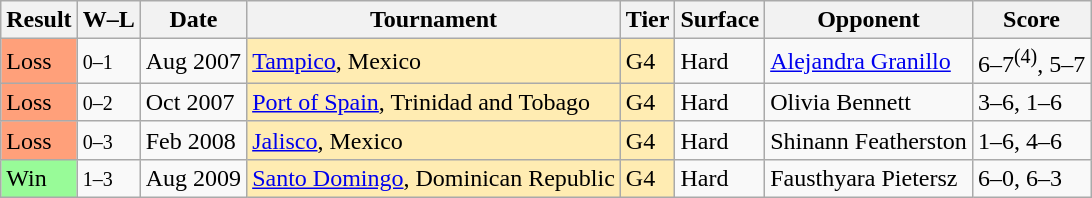<table class="sortable wikitable">
<tr>
<th>Result</th>
<th class="unsortable">W–L</th>
<th>Date</th>
<th>Tournament</th>
<th>Tier</th>
<th>Surface</th>
<th>Opponent</th>
<th class="unsortable">Score</th>
</tr>
<tr>
<td bgcolor="FFA07A">Loss</td>
<td><small>0–1</small></td>
<td>Aug 2007</td>
<td bgcolor=#ffecb2><a href='#'>Tampico</a>, Mexico</td>
<td bgcolor=#ffecb2>G4</td>
<td>Hard</td>
<td> <a href='#'>Alejandra Granillo</a></td>
<td>6–7<sup>(4)</sup>, 5–7</td>
</tr>
<tr>
<td bgcolor="FFA07A">Loss</td>
<td><small>0–2</small></td>
<td>Oct 2007</td>
<td bgcolor=#ffecb2><a href='#'>Port of Spain</a>, Trinidad and Tobago</td>
<td bgcolor=#ffecb2>G4</td>
<td>Hard</td>
<td> Olivia Bennett</td>
<td>3–6, 1–6</td>
</tr>
<tr>
<td bgcolor="FFA07A">Loss</td>
<td><small>0–3</small></td>
<td>Feb 2008</td>
<td bgcolor=#ffecb2><a href='#'>Jalisco</a>, Mexico</td>
<td bgcolor=#ffecb2>G4</td>
<td>Hard</td>
<td> Shinann Featherston</td>
<td>1–6, 4–6</td>
</tr>
<tr>
<td bgcolor="98FB98">Win</td>
<td><small>1–3</small></td>
<td>Aug 2009</td>
<td bgcolor=#ffecb2><a href='#'>Santo Domingo</a>, Dominican Republic</td>
<td bgcolor=#ffecb2>G4</td>
<td>Hard</td>
<td> Fausthyara Pietersz</td>
<td>6–0, 6–3</td>
</tr>
</table>
